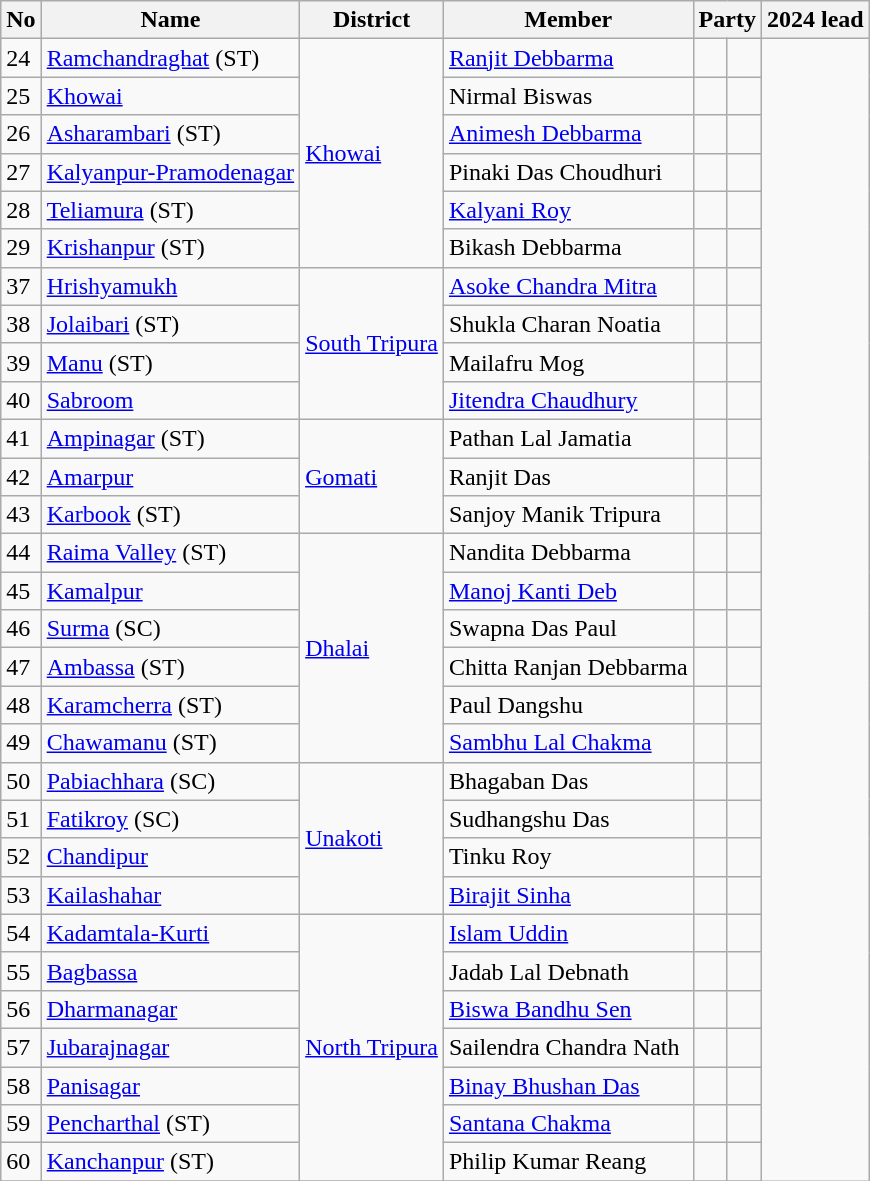<table class="wikitable sortable collapsible collapsed">
<tr>
<th>No</th>
<th>Name</th>
<th>District</th>
<th>Member</th>
<th colspan="2">Party</th>
<th colspan="2">2024 lead</th>
</tr>
<tr>
<td>24</td>
<td><a href='#'>Ramchandraghat</a> (ST)</td>
<td rowspan="6"><a href='#'>Khowai</a></td>
<td><a href='#'>Ranjit Debbarma</a></td>
<td></td>
<td></td>
</tr>
<tr>
<td>25</td>
<td><a href='#'>Khowai</a></td>
<td>Nirmal Biswas</td>
<td></td>
<td></td>
</tr>
<tr>
<td>26</td>
<td><a href='#'>Asharambari</a> (ST)</td>
<td><a href='#'>Animesh Debbarma</a></td>
<td></td>
<td></td>
</tr>
<tr>
<td>27</td>
<td><a href='#'>Kalyanpur-Pramodenagar</a></td>
<td>Pinaki Das Choudhuri</td>
<td></td>
<td></td>
</tr>
<tr>
<td>28</td>
<td><a href='#'>Teliamura</a> (ST)</td>
<td><a href='#'>Kalyani Roy</a></td>
<td></td>
<td></td>
</tr>
<tr>
<td>29</td>
<td><a href='#'>Krishanpur</a> (ST)</td>
<td>Bikash Debbarma</td>
<td></td>
<td></td>
</tr>
<tr>
<td>37</td>
<td><a href='#'>Hrishyamukh</a></td>
<td rowspan="4"><a href='#'>South Tripura</a></td>
<td><a href='#'>Asoke Chandra Mitra</a></td>
<td></td>
<td></td>
</tr>
<tr>
<td>38</td>
<td><a href='#'>Jolaibari</a> (ST)</td>
<td>Shukla Charan Noatia</td>
<td></td>
<td></td>
</tr>
<tr>
<td>39</td>
<td><a href='#'>Manu</a> (ST)</td>
<td>Mailafru Mog</td>
<td></td>
<td></td>
</tr>
<tr>
<td>40</td>
<td><a href='#'>Sabroom</a></td>
<td><a href='#'>Jitendra Chaudhury</a></td>
<td></td>
<td></td>
</tr>
<tr>
<td>41</td>
<td><a href='#'>Ampinagar</a> (ST)</td>
<td rowspan="3"><a href='#'>Gomati</a></td>
<td>Pathan Lal Jamatia</td>
<td></td>
<td></td>
</tr>
<tr>
<td>42</td>
<td><a href='#'>Amarpur</a></td>
<td>Ranjit Das</td>
<td></td>
<td></td>
</tr>
<tr>
<td>43</td>
<td><a href='#'>Karbook</a> (ST)</td>
<td>Sanjoy Manik Tripura</td>
<td></td>
<td></td>
</tr>
<tr>
<td>44</td>
<td><a href='#'>Raima Valley</a> (ST)</td>
<td rowspan="6"><a href='#'>Dhalai</a></td>
<td>Nandita Debbarma</td>
<td></td>
<td></td>
</tr>
<tr>
<td>45</td>
<td><a href='#'>Kamalpur</a></td>
<td><a href='#'>Manoj Kanti Deb</a></td>
<td></td>
<td></td>
</tr>
<tr>
<td>46</td>
<td><a href='#'>Surma</a> (SC)</td>
<td>Swapna Das Paul</td>
<td></td>
<td></td>
</tr>
<tr>
<td>47</td>
<td><a href='#'>Ambassa</a> (ST)</td>
<td>Chitta Ranjan Debbarma</td>
<td></td>
<td></td>
</tr>
<tr>
<td>48</td>
<td><a href='#'>Karamcherra</a> (ST)</td>
<td>Paul Dangshu</td>
<td></td>
<td></td>
</tr>
<tr>
<td>49</td>
<td><a href='#'>Chawamanu</a> (ST)</td>
<td><a href='#'>Sambhu Lal Chakma</a></td>
<td></td>
<td></td>
</tr>
<tr>
<td>50</td>
<td><a href='#'>Pabiachhara</a> (SC)</td>
<td rowspan="4"><a href='#'>Unakoti</a></td>
<td>Bhagaban Das</td>
<td></td>
<td></td>
</tr>
<tr>
<td>51</td>
<td><a href='#'>Fatikroy</a> (SC)</td>
<td>Sudhangshu Das</td>
<td></td>
<td></td>
</tr>
<tr>
<td>52</td>
<td><a href='#'>Chandipur</a></td>
<td>Tinku Roy</td>
<td></td>
<td></td>
</tr>
<tr>
<td>53</td>
<td><a href='#'>Kailashahar</a></td>
<td><a href='#'>Birajit Sinha</a></td>
<td></td>
<td></td>
</tr>
<tr>
<td>54</td>
<td><a href='#'>Kadamtala-Kurti</a></td>
<td rowspan="7"><a href='#'>North Tripura</a></td>
<td><a href='#'>Islam Uddin</a></td>
<td></td>
<td></td>
</tr>
<tr>
<td>55</td>
<td><a href='#'>Bagbassa</a></td>
<td>Jadab Lal Debnath</td>
<td></td>
<td></td>
</tr>
<tr>
<td>56</td>
<td><a href='#'>Dharmanagar</a></td>
<td><a href='#'>Biswa Bandhu Sen</a></td>
<td></td>
<td></td>
</tr>
<tr>
<td>57</td>
<td><a href='#'>Jubarajnagar</a></td>
<td>Sailendra Chandra Nath</td>
<td></td>
<td></td>
</tr>
<tr>
<td>58</td>
<td><a href='#'>Panisagar</a></td>
<td><a href='#'>Binay Bhushan Das</a></td>
<td></td>
<td></td>
</tr>
<tr>
<td>59</td>
<td><a href='#'>Pencharthal</a> (ST)</td>
<td><a href='#'>Santana Chakma</a></td>
<td></td>
<td></td>
</tr>
<tr>
<td>60</td>
<td><a href='#'>Kanchanpur</a> (ST)</td>
<td>Philip Kumar Reang</td>
<td></td>
<td></td>
</tr>
<tr>
</tr>
</table>
